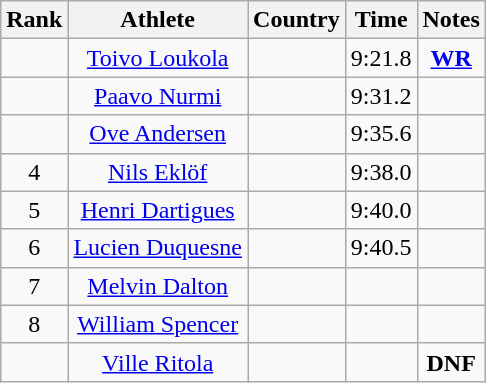<table class="wikitable sortable" style="text-align:center">
<tr>
<th>Rank</th>
<th>Athlete</th>
<th>Country</th>
<th>Time</th>
<th>Notes</th>
</tr>
<tr>
<td></td>
<td><a href='#'>Toivo Loukola</a></td>
<td align=left></td>
<td>9:21.8</td>
<td><strong><a href='#'>WR</a> </strong></td>
</tr>
<tr>
<td></td>
<td><a href='#'>Paavo Nurmi</a></td>
<td align=left></td>
<td>9:31.2</td>
<td><strong> </strong></td>
</tr>
<tr>
<td></td>
<td><a href='#'>Ove Andersen</a></td>
<td align=left></td>
<td>9:35.6</td>
<td><strong> </strong></td>
</tr>
<tr>
<td>4</td>
<td><a href='#'>Nils Eklöf</a></td>
<td align=left></td>
<td>9:38.0</td>
<td><strong> </strong></td>
</tr>
<tr>
<td>5</td>
<td><a href='#'>Henri Dartigues</a></td>
<td align=left></td>
<td>9:40.0</td>
<td><strong> </strong></td>
</tr>
<tr>
<td>6</td>
<td><a href='#'>Lucien Duquesne</a></td>
<td align=left></td>
<td>9:40.5</td>
<td><strong> </strong></td>
</tr>
<tr>
<td>7</td>
<td><a href='#'>Melvin Dalton</a></td>
<td align=left></td>
<td></td>
<td><strong> </strong></td>
</tr>
<tr>
<td>8</td>
<td><a href='#'>William Spencer</a></td>
<td align=left></td>
<td></td>
<td><strong> </strong></td>
</tr>
<tr>
<td></td>
<td><a href='#'>Ville Ritola</a></td>
<td align=left></td>
<td></td>
<td><strong>DNF </strong></td>
</tr>
</table>
